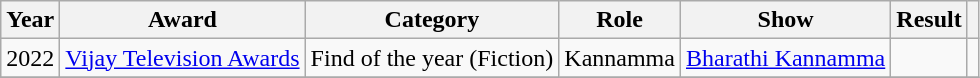<table class="wikitable sortable">
<tr>
<th scope="col">Year</th>
<th scope="col">Award</th>
<th scope="col">Category</th>
<th>Role</th>
<th>Show</th>
<th scope="col">Result</th>
<th scope="col" class="unsortable"></th>
</tr>
<tr>
<td>2022</td>
<td><a href='#'>Vijay Television Awards</a></td>
<td>Find of the year (Fiction)</td>
<td>Kannamma</td>
<td><a href='#'>Bharathi Kannamma</a></td>
<td></td>
<td></td>
</tr>
<tr>
</tr>
</table>
